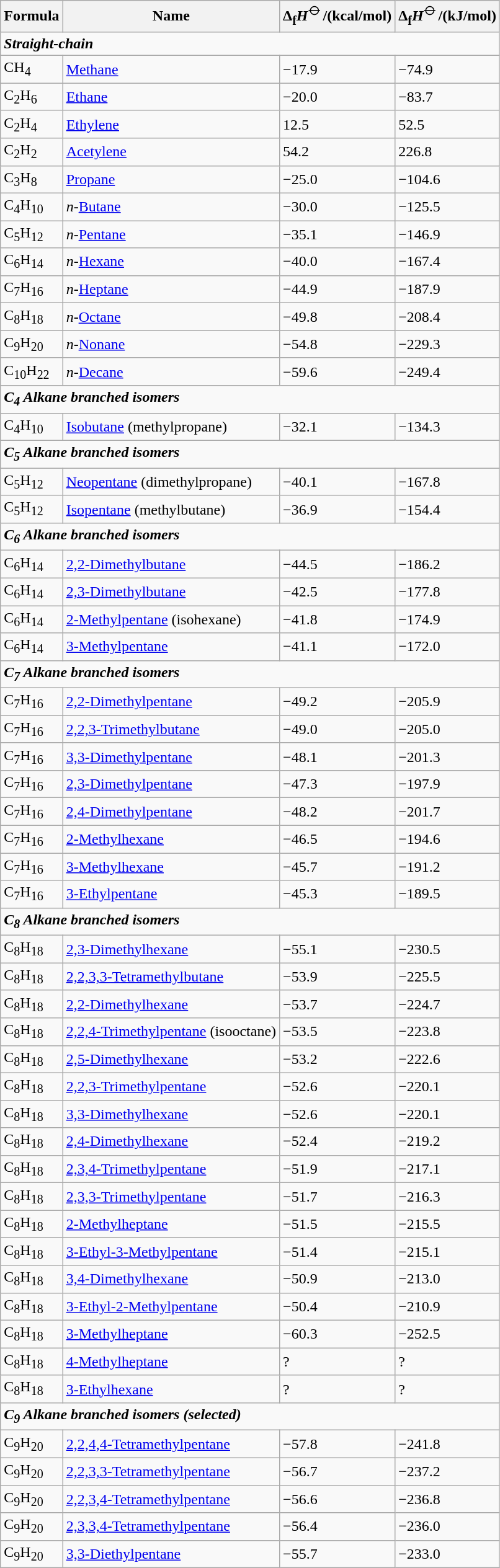<table class="wikitable sortable sticky-header">
<tr>
<th>Formula</th>
<th>Name</th>
<th>Δ<sub>f</sub><em>H</em><sup>⦵</sup> /(kcal/mol)</th>
<th>Δ<sub>f</sub><em>H</em><sup>⦵</sup> /(kJ/mol)</th>
</tr>
<tr>
<td colspan="4"><strong><em>Straight-chain</em></strong></td>
</tr>
<tr>
<td>CH<sub>4</sub></td>
<td><a href='#'>Methane</a></td>
<td>−17.9</td>
<td>−74.9</td>
</tr>
<tr>
<td>C<sub>2</sub>H<sub>6</sub></td>
<td><a href='#'>Ethane</a></td>
<td>−20.0</td>
<td>−83.7</td>
</tr>
<tr>
<td>C<sub>2</sub>H<sub>4</sub></td>
<td><a href='#'>Ethylene</a></td>
<td>12.5</td>
<td>52.5</td>
</tr>
<tr>
<td>C<sub>2</sub>H<sub>2</sub></td>
<td><a href='#'>Acetylene</a></td>
<td>54.2</td>
<td>226.8</td>
</tr>
<tr>
<td>C<sub>3</sub>H<sub>8</sub></td>
<td><a href='#'>Propane</a></td>
<td>−25.0</td>
<td>−104.6</td>
</tr>
<tr>
<td>C<sub>4</sub>H<sub>10</sub></td>
<td><em>n</em>-<a href='#'>Butane</a></td>
<td>−30.0</td>
<td>−125.5</td>
</tr>
<tr>
<td>C<sub>5</sub>H<sub>12</sub></td>
<td><em>n</em>-<a href='#'>Pentane</a></td>
<td>−35.1</td>
<td>−146.9</td>
</tr>
<tr>
<td>C<sub>6</sub>H<sub>14</sub></td>
<td><em>n</em>-<a href='#'>Hexane</a></td>
<td>−40.0</td>
<td>−167.4</td>
</tr>
<tr>
<td>C<sub>7</sub>H<sub>16</sub></td>
<td><em>n</em>-<a href='#'>Heptane</a></td>
<td>−44.9</td>
<td>−187.9</td>
</tr>
<tr>
<td>C<sub>8</sub>H<sub>18</sub></td>
<td><em>n</em>-<a href='#'>Octane</a></td>
<td>−49.8</td>
<td>−208.4</td>
</tr>
<tr>
<td>C<sub>9</sub>H<sub>20</sub></td>
<td><em>n</em>-<a href='#'>Nonane</a></td>
<td>−54.8</td>
<td>−229.3</td>
</tr>
<tr>
<td>C<sub>10</sub>H<sub>22</sub></td>
<td><em>n</em>-<a href='#'>Decane</a></td>
<td>−59.6</td>
<td>−249.4</td>
</tr>
<tr>
<td colspan="4"><strong><em>C<sub>4</sub> Alkane branched isomers</em></strong></td>
</tr>
<tr>
<td>C<sub>4</sub>H<sub>10</sub></td>
<td><a href='#'>Isobutane</a> (methylpropane)</td>
<td>−32.1</td>
<td>−134.3</td>
</tr>
<tr>
<td colspan="4"><strong><em>C<sub>5</sub> Alkane branched isomers</em></strong></td>
</tr>
<tr>
<td>C<sub>5</sub>H<sub>12</sub></td>
<td><a href='#'>Neopentane</a> (dimethylpropane)</td>
<td>−40.1</td>
<td>−167.8</td>
</tr>
<tr>
<td>C<sub>5</sub>H<sub>12</sub></td>
<td><a href='#'>Isopentane</a> (methylbutane)</td>
<td>−36.9</td>
<td>−154.4</td>
</tr>
<tr>
<td colspan="4"><strong><em>C<sub>6</sub> Alkane branched isomers</em></strong></td>
</tr>
<tr>
<td>C<sub>6</sub>H<sub>14</sub></td>
<td><a href='#'>2,2-Dimethylbutane</a></td>
<td>−44.5</td>
<td>−186.2</td>
</tr>
<tr>
<td>C<sub>6</sub>H<sub>14</sub></td>
<td><a href='#'>2,3-Dimethylbutane</a></td>
<td>−42.5</td>
<td>−177.8</td>
</tr>
<tr>
<td>C<sub>6</sub>H<sub>14</sub></td>
<td><a href='#'>2-Methylpentane</a> (isohexane)</td>
<td>−41.8</td>
<td>−174.9</td>
</tr>
<tr>
<td>C<sub>6</sub>H<sub>14</sub></td>
<td><a href='#'>3-Methylpentane</a></td>
<td>−41.1</td>
<td>−172.0</td>
</tr>
<tr>
<td colspan="4"><strong><em>C<sub>7</sub> Alkane branched isomers</em></strong></td>
</tr>
<tr>
<td>C<sub>7</sub>H<sub>16</sub></td>
<td><a href='#'>2,2-Dimethylpentane</a></td>
<td>−49.2</td>
<td>−205.9</td>
</tr>
<tr>
<td>C<sub>7</sub>H<sub>16</sub></td>
<td><a href='#'>2,2,3-Trimethylbutane</a></td>
<td>−49.0</td>
<td>−205.0</td>
</tr>
<tr>
<td>C<sub>7</sub>H<sub>16</sub></td>
<td><a href='#'>3,3-Dimethylpentane</a></td>
<td>−48.1</td>
<td>−201.3</td>
</tr>
<tr>
<td>C<sub>7</sub>H<sub>16</sub></td>
<td><a href='#'>2,3-Dimethylpentane</a></td>
<td>−47.3</td>
<td>−197.9</td>
</tr>
<tr>
<td>C<sub>7</sub>H<sub>16</sub></td>
<td><a href='#'>2,4-Dimethylpentane</a></td>
<td>−48.2</td>
<td>−201.7</td>
</tr>
<tr>
<td>C<sub>7</sub>H<sub>16</sub></td>
<td><a href='#'>2-Methylhexane</a></td>
<td>−46.5</td>
<td>−194.6</td>
</tr>
<tr>
<td>C<sub>7</sub>H<sub>16</sub></td>
<td><a href='#'>3-Methylhexane</a></td>
<td>−45.7</td>
<td>−191.2</td>
</tr>
<tr>
<td>C<sub>7</sub>H<sub>16</sub></td>
<td><a href='#'>3-Ethylpentane</a></td>
<td>−45.3</td>
<td>−189.5</td>
</tr>
<tr>
<td colspan="4"><strong><em>C<sub>8</sub> Alkane branched isomers</em></strong></td>
</tr>
<tr>
<td>C<sub>8</sub>H<sub>18</sub></td>
<td><a href='#'>2,3-Dimethylhexane</a></td>
<td>−55.1</td>
<td>−230.5</td>
</tr>
<tr>
<td>C<sub>8</sub>H<sub>18</sub></td>
<td><a href='#'>2,2,3,3-Tetramethylbutane</a></td>
<td>−53.9</td>
<td>−225.5</td>
</tr>
<tr>
<td>C<sub>8</sub>H<sub>18</sub></td>
<td><a href='#'>2,2-Dimethylhexane</a></td>
<td>−53.7</td>
<td>−224.7</td>
</tr>
<tr>
<td>C<sub>8</sub>H<sub>18</sub></td>
<td><a href='#'>2,2,4-Trimethylpentane</a> (isooctane)</td>
<td>−53.5</td>
<td>−223.8</td>
</tr>
<tr>
<td>C<sub>8</sub>H<sub>18</sub></td>
<td><a href='#'>2,5-Dimethylhexane</a></td>
<td>−53.2</td>
<td>−222.6</td>
</tr>
<tr>
<td>C<sub>8</sub>H<sub>18</sub></td>
<td><a href='#'>2,2,3-Trimethylpentane</a></td>
<td>−52.6</td>
<td>−220.1</td>
</tr>
<tr>
<td>C<sub>8</sub>H<sub>18</sub></td>
<td><a href='#'>3,3-Dimethylhexane</a></td>
<td>−52.6</td>
<td>−220.1</td>
</tr>
<tr>
<td>C<sub>8</sub>H<sub>18</sub></td>
<td><a href='#'>2,4-Dimethylhexane</a></td>
<td>−52.4</td>
<td>−219.2</td>
</tr>
<tr>
<td>C<sub>8</sub>H<sub>18</sub></td>
<td><a href='#'>2,3,4-Trimethylpentane</a></td>
<td>−51.9</td>
<td>−217.1</td>
</tr>
<tr>
<td>C<sub>8</sub>H<sub>18</sub></td>
<td><a href='#'>2,3,3-Trimethylpentane</a></td>
<td>−51.7</td>
<td>−216.3</td>
</tr>
<tr>
<td>C<sub>8</sub>H<sub>18</sub></td>
<td><a href='#'>2-Methylheptane</a></td>
<td>−51.5</td>
<td>−215.5</td>
</tr>
<tr>
<td>C<sub>8</sub>H<sub>18</sub></td>
<td><a href='#'>3-Ethyl-3-Methylpentane</a></td>
<td>−51.4</td>
<td>−215.1</td>
</tr>
<tr>
<td>C<sub>8</sub>H<sub>18</sub></td>
<td><a href='#'>3,4-Dimethylhexane</a></td>
<td>−50.9</td>
<td>−213.0</td>
</tr>
<tr>
<td>C<sub>8</sub>H<sub>18</sub></td>
<td><a href='#'>3-Ethyl-2-Methylpentane</a></td>
<td>−50.4</td>
<td>−210.9</td>
</tr>
<tr>
<td>C<sub>8</sub>H<sub>18</sub></td>
<td><a href='#'>3-Methylheptane</a></td>
<td>−60.3</td>
<td>−252.5</td>
</tr>
<tr>
<td>C<sub>8</sub>H<sub>18</sub></td>
<td><a href='#'>4-Methylheptane</a></td>
<td>?</td>
<td>?</td>
</tr>
<tr>
<td>C<sub>8</sub>H<sub>18</sub></td>
<td><a href='#'>3-Ethylhexane</a></td>
<td>?</td>
<td>?</td>
</tr>
<tr>
<td colspan="4"><strong><em>C<sub>9</sub> Alkane branched isomers (selected)</em></strong></td>
</tr>
<tr>
<td>C<sub>9</sub>H<sub>20</sub></td>
<td><a href='#'>2,2,4,4-Tetramethylpentane</a></td>
<td>−57.8</td>
<td>−241.8</td>
</tr>
<tr>
<td>C<sub>9</sub>H<sub>20</sub></td>
<td><a href='#'>2,2,3,3-Tetramethylpentane</a></td>
<td>−56.7</td>
<td>−237.2</td>
</tr>
<tr>
<td>C<sub>9</sub>H<sub>20</sub></td>
<td><a href='#'>2,2,3,4-Tetramethylpentane</a></td>
<td>−56.6</td>
<td>−236.8</td>
</tr>
<tr>
<td>C<sub>9</sub>H<sub>20</sub></td>
<td><a href='#'>2,3,3,4-Tetramethylpentane</a></td>
<td>−56.4</td>
<td>−236.0</td>
</tr>
<tr>
<td>C<sub>9</sub>H<sub>20</sub></td>
<td><a href='#'>3,3-Diethylpentane</a></td>
<td>−55.7</td>
<td>−233.0</td>
</tr>
</table>
